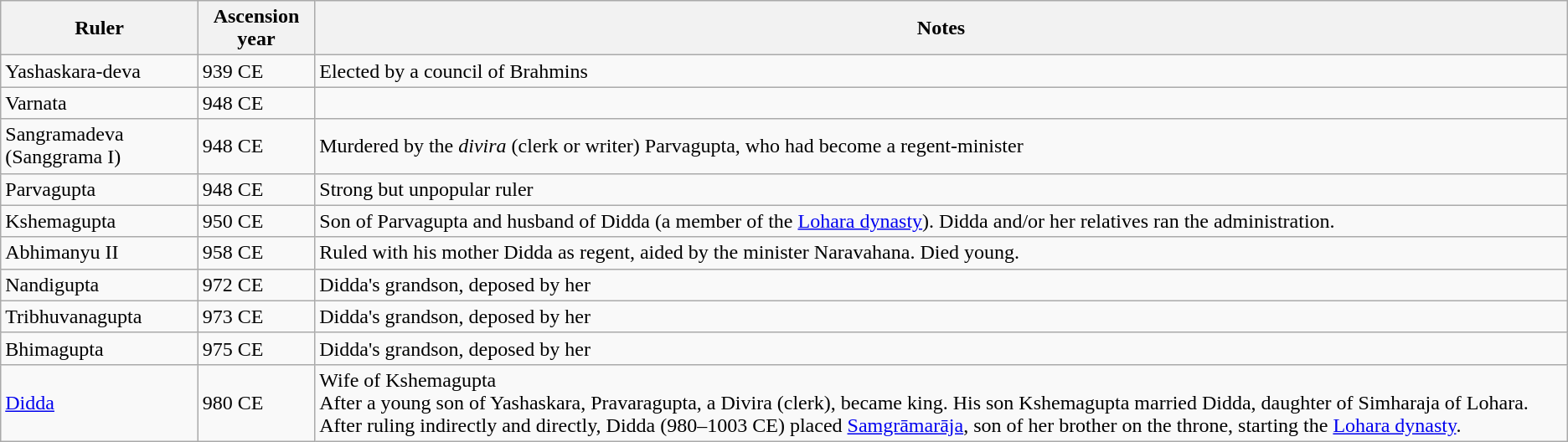<table class="wikitable">
<tr>
<th>Ruler</th>
<th>Ascension year</th>
<th>Notes</th>
</tr>
<tr>
<td>Yashaskara-deva</td>
<td>939 CE</td>
<td> Elected by a council of Brahmins</td>
</tr>
<tr>
<td>Varnata</td>
<td>948 CE</td>
<td></td>
</tr>
<tr>
<td>Sangramadeva (Sanggrama I)</td>
<td>948 CE</td>
<td>Murdered by the <em>divira</em> (clerk or writer) Parvagupta, who had become a regent-minister</td>
</tr>
<tr>
<td>Parvagupta</td>
<td>948 CE</td>
<td>Strong but unpopular ruler</td>
</tr>
<tr>
<td>Kshemagupta</td>
<td>950 CE</td>
<td>Son of Parvagupta and husband of Didda (a member of the <a href='#'>Lohara dynasty</a>). Didda and/or her relatives ran the administration.</td>
</tr>
<tr>
<td>Abhimanyu II</td>
<td>958 CE</td>
<td>Ruled with his mother Didda as regent, aided by the minister Naravahana. Died young.</td>
</tr>
<tr>
<td>Nandigupta</td>
<td>972 CE</td>
<td>Didda's grandson, deposed by her</td>
</tr>
<tr>
<td>Tribhuvanagupta</td>
<td>973 CE</td>
<td>Didda's grandson, deposed by her</td>
</tr>
<tr>
<td>Bhimagupta</td>
<td>975 CE</td>
<td>Didda's grandson, deposed by her</td>
</tr>
<tr>
<td><a href='#'>Didda</a></td>
<td>980 CE</td>
<td>Wife of Kshemagupta<br>After a young son of Yashaskara, Pravaragupta, a Divira (clerk), became king. His son Kshemagupta married Didda, daughter of Simharaja of Lohara. After ruling indirectly and directly, Didda (980–1003 CE) placed <a href='#'>Samgrāmarāja</a>, son of her brother on the throne, starting the <a href='#'>Lohara dynasty</a>.</td>
</tr>
</table>
